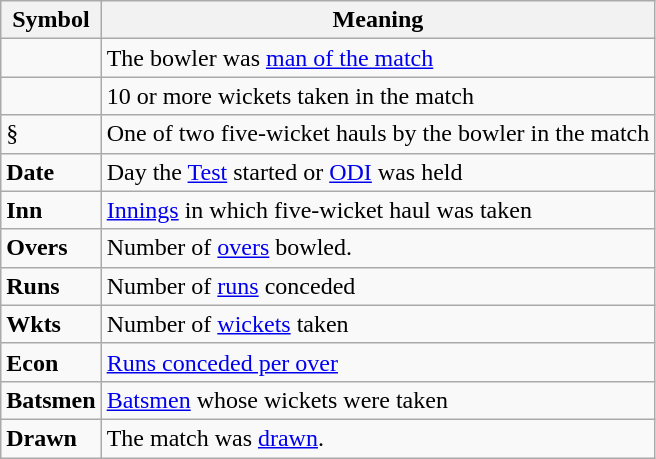<table class="wikitable" border="1">
<tr>
<th>Symbol</th>
<th>Meaning</th>
</tr>
<tr>
<td></td>
<td>The bowler was <a href='#'>man of the match</a></td>
</tr>
<tr>
<td></td>
<td>10 or more wickets taken in the match</td>
</tr>
<tr>
<td>§</td>
<td>One of two five-wicket hauls by the bowler in the match</td>
</tr>
<tr>
<td><strong>Date</strong></td>
<td>Day the <a href='#'>Test</a> started or <a href='#'>ODI</a> was held</td>
</tr>
<tr>
<td><strong>Inn</strong></td>
<td><a href='#'>Innings</a> in which five-wicket haul was taken</td>
</tr>
<tr>
<td><strong>Overs</strong></td>
<td>Number of <a href='#'>overs</a> bowled.</td>
</tr>
<tr>
<td><strong>Runs</strong></td>
<td>Number of <a href='#'>runs</a> conceded</td>
</tr>
<tr>
<td><strong>Wkts</strong></td>
<td>Number of <a href='#'>wickets</a> taken</td>
</tr>
<tr>
<td><strong>Econ</strong></td>
<td><a href='#'>Runs conceded per over</a></td>
</tr>
<tr>
<td><strong>Batsmen</strong></td>
<td><a href='#'>Batsmen</a> whose wickets were taken</td>
</tr>
<tr>
<td><strong>Drawn</strong></td>
<td>The match was <a href='#'>drawn</a>.</td>
</tr>
</table>
